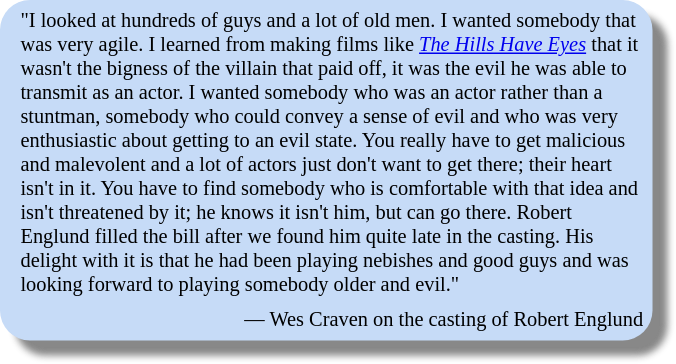<table class="toccolours" style="float: right; margin-left: 1em; margin-right: 2em; margin-bottom: 8em; font-size: 85%; background:#c6dbf7; color:black; width:32em; max-width:40%; padding-left: 8px; border-radius: 20px; box-shadow: 10px 10px 5px #888888;" cellspacing="5">
<tr>
<td align="left">"I looked at hundreds of guys and a lot of old men. I wanted somebody that was very agile. I learned from making films like <em><a href='#'>The Hills Have Eyes</a></em> that it wasn't the bigness of the villain that paid off, it was the evil he was able to transmit as an actor. I wanted somebody who was an actor rather than a stuntman, somebody who could convey a sense of evil and who was very enthusiastic about getting to an evil state. You really have to get malicious and malevolent and a lot of actors just don't want to get there; their heart isn't in it. You have to find somebody who is comfortable with that idea and isn't threatened by it; he knows it isn't him, but can go there. Robert Englund filled the bill after we found him quite late in the casting. His delight with it is that he had been playing nebishes and good guys and was looking forward to playing somebody older and evil."</td>
</tr>
<tr>
<td align="right"> — Wes Craven on the casting of Robert Englund</td>
</tr>
</table>
